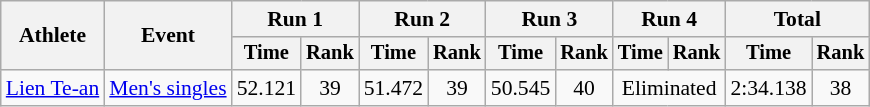<table class="wikitable" style="font-size:90%">
<tr>
<th rowspan="2">Athlete</th>
<th rowspan="2">Event</th>
<th colspan=2>Run 1</th>
<th colspan=2>Run 2</th>
<th colspan=2>Run 3</th>
<th colspan=2>Run 4</th>
<th colspan=2>Total</th>
</tr>
<tr style="font-size:95%">
<th>Time</th>
<th>Rank</th>
<th>Time</th>
<th>Rank</th>
<th>Time</th>
<th>Rank</th>
<th>Time</th>
<th>Rank</th>
<th>Time</th>
<th>Rank</th>
</tr>
<tr align=center>
<td align=left><a href='#'>Lien Te-an</a></td>
<td align=left><a href='#'>Men's singles</a></td>
<td>52.121</td>
<td>39</td>
<td>51.472</td>
<td>39</td>
<td>50.545</td>
<td>40</td>
<td colspan=2>Eliminated</td>
<td>2:34.138</td>
<td>38</td>
</tr>
</table>
